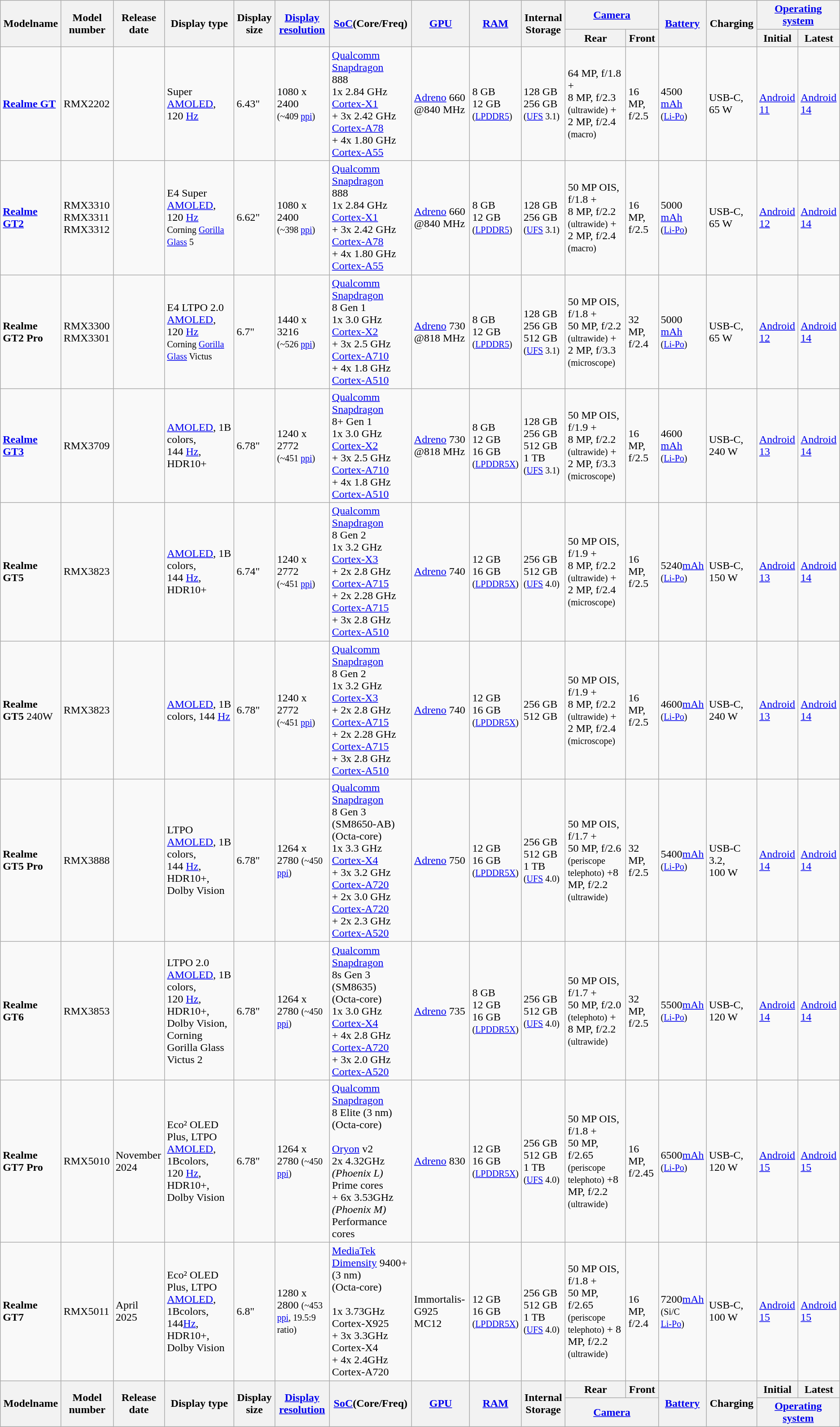<table class="wikitable sortable mw-collapsible">
<tr>
<th rowspan="2">Modelname</th>
<th rowspan="2">Model number</th>
<th rowspan="2">Release <br>date </th>
<th rowspan="2">Display type</th>
<th rowspan="2">Display size</th>
<th rowspan="2"><a href='#'>Display resolution</a></th>
<th rowspan="2"><a href='#'>SoC</a>(Core/Freq)</th>
<th rowspan="2"><a href='#'>GPU</a></th>
<th rowspan="2"><a href='#'>RAM</a></th>
<th rowspan="2">Internal Storage</th>
<th colspan="2"><a href='#'>Camera</a></th>
<th rowspan="2"><a href='#'>Battery</a></th>
<th rowspan="2">Charging</th>
<th colspan="2"><a href='#'>Operating system</a></th>
</tr>
<tr>
<th>Rear</th>
<th>Front</th>
<th>Initial</th>
<th>Latest</th>
</tr>
<tr>
<td><strong><a href='#'>Realme GT</a></strong> </td>
<td>RMX2202</td>
<td></td>
<td>Super <a href='#'>AMOLED</a>, 120 <a href='#'>Hz</a></td>
<td>6.43"</td>
<td>1080 x 2400<br><small>(~409 <a href='#'>ppi</a>)</small></td>
<td><a href='#'>Qualcomm Snapdragon</a> <br>888<br>1x 2.84 GHz <a href='#'>Cortex-X1</a> <br>+ 3x 2.42 GHz <a href='#'>Cortex-A78</a> <br>+ 4x 1.80 GHz <a href='#'>Cortex-A55</a></td>
<td><a href='#'>Adreno</a> 660<br>@840 MHz</td>
<td>8 GB<br>12 GB<br><small>(<a href='#'>LPDDR5</a>)</small></td>
<td>128 GB<br>256 GB<br><small>(<a href='#'>UFS</a> 3.1)</small></td>
<td>64 MP, f/1.8 +<br>8 MP, f/2.3 <small>(ultrawide)</small> +
2 MP, f/2.4 <small>(macro)</small></td>
<td>16 MP, f/2.5</td>
<td>4500 <a href='#'>mAh</a><br><small>(<a href='#'>Li-Po</a>)</small></td>
<td>USB-C, 65 W</td>
<td><a href='#'>Android 11</a></td>
<td><a href='#'>Android 14</a></td>
</tr>
<tr>
<td><strong><a href='#'>Realme GT2</a></strong> </td>
<td>RMX3310<br>RMX3311<br>RMX3312</td>
<td></td>
<td>E4 Super <a href='#'>AMOLED</a>, 120 <a href='#'>Hz</a><br><small>Corning <a href='#'>Gorilla Glass</a> 5</small></td>
<td>6.62"</td>
<td>1080 x 2400<br><small>(~398 <a href='#'>ppi</a>)</small></td>
<td><a href='#'>Qualcomm Snapdragon</a> <br>888<br>1x 2.84 GHz <a href='#'>Cortex-X1</a> <br>+ 3x 2.42 GHz <a href='#'>Cortex-A78</a> <br>+ 4x 1.80 GHz <a href='#'>Cortex-A55</a></td>
<td><a href='#'>Adreno</a> 660<br>@840 MHz</td>
<td>8 GB<br>12 GB<br><small>(<a href='#'>LPDDR5</a>)</small></td>
<td>128 GB<br>256 GB<br><small>(<a href='#'>UFS</a> 3.1)</small></td>
<td>50 MP OIS, f/1.8 +<br>8 MP, f/2.2 <small>(ultrawide)</small> +
2 MP, f/2.4 <small>(macro)</small></td>
<td>16 MP, f/2.5</td>
<td>5000 <a href='#'>mAh</a><br><small>(<a href='#'>Li-Po</a>)</small></td>
<td>USB-C, 65 W</td>
<td><a href='#'>Android 12</a></td>
<td><a href='#'>Android 14</a></td>
</tr>
<tr>
<td><strong>Realme GT2 Pro</strong> </td>
<td>RMX3300<br>RMX3301</td>
<td></td>
<td>E4 LTPO 2.0 <a href='#'>AMOLED</a>, 120 <a href='#'>Hz</a><br><small>Corning <a href='#'>Gorilla Glass</a> Victus</small></td>
<td>6.7"</td>
<td>1440 x 3216<br><small>(~526 <a href='#'>ppi</a>)</small></td>
<td><a href='#'>Qualcomm Snapdragon</a> <br>8 Gen 1<br>1x 3.0 GHz <a href='#'>Cortex-X2</a> <br>+ 3x 2.5 GHz <a href='#'>Cortex-A710</a> <br>+ 4x 1.8 GHz <a href='#'>Cortex-A510</a></td>
<td><a href='#'>Adreno</a> 730<br>@818 MHz</td>
<td>8 GB<br>12 GB<br><small>(<a href='#'>LPDDR5</a>)</small></td>
<td>128 GB<br>256 GB<br>512 GB<br><small>(<a href='#'>UFS</a> 3.1)</small></td>
<td>50 MP OIS, f/1.8 +<br>50 MP, f/2.2 <small>(ultrawide)</small> + 2 MP, f/3.3 <small>(microscope)</small></td>
<td>32 MP, f/2.4</td>
<td>5000 <a href='#'>mAh</a><br><small>(<a href='#'>Li-Po</a>)</small></td>
<td>USB-C, 65 W</td>
<td><a href='#'>Android 12</a></td>
<td><a href='#'>Android 14</a></td>
</tr>
<tr>
<td><strong><a href='#'>Realme GT3</a></strong> </td>
<td>RMX3709</td>
<td></td>
<td><a href='#'>AMOLED</a>, 1B colors, 144 <a href='#'>Hz</a>, HDR10+</td>
<td>6.78"</td>
<td>1240 x 2772<br><small>(~451 <a href='#'>ppi</a>)</small></td>
<td><a href='#'>Qualcomm Snapdragon</a> <br>8+ Gen 1<br>1x 3.0 GHz <a href='#'>Cortex-X2</a> <br>+ 3x 2.5 GHz <a href='#'>Cortex-A710</a> <br>+ 4x 1.8 GHz <a href='#'>Cortex-A510</a></td>
<td><a href='#'>Adreno</a> 730<br>@818 MHz</td>
<td>8 GB<br>12 GB<br>16 GB<br><small>(<a href='#'>LPDDR5X</a>)</small></td>
<td>128 GB<br>256 GB<br>512 GB<br>1 TB<br><small>(<a href='#'>UFS</a> 3.1)</small></td>
<td>50 MP OIS, f/1.9 +<br>8 MP, f/2.2 <small>(ultrawide)</small> + 2 MP, f/3.3 <small>(microscope)</small></td>
<td>16 MP, f/2.5</td>
<td>4600 <a href='#'>mAh</a><br><small>(<a href='#'>Li-Po</a>)</small></td>
<td>USB-C, 240 W</td>
<td><a href='#'>Android 13</a></td>
<td><a href='#'>Android 14</a></td>
</tr>
<tr>
<td><strong>Realme GT5</strong> </td>
<td>RMX3823</td>
<td></td>
<td><a href='#'>AMOLED</a>, 1B colors, 144 <a href='#'>Hz</a>,  HDR10+</td>
<td>6.74"</td>
<td>1240 x 2772<br><small>(~451 <a href='#'>ppi</a>)</small></td>
<td><a href='#'>Qualcomm Snapdragon</a> <br>8 Gen 2<br>1x 3.2 GHz <a href='#'>Cortex-X3</a> <br>+ 2x 2.8 GHz <a href='#'>Cortex-A715</a> <br>+ 2x 2.28 GHz <a href='#'>Cortex-A715</a> <br>+ 3x 2.8 GHz <a href='#'>Cortex-A510</a></td>
<td><a href='#'>Adreno</a> 740</td>
<td>12 GB<br>16 GB<br><small>(<a href='#'>LPDDR5X</a>)</small></td>
<td>256 GB<br>512 GB<br><small>(<a href='#'>UFS</a> 4.0)</small></td>
<td>50 MP OIS, f/1.9 +<br>8 MP, f/2.2 <small>(ultrawide)</small> + 2 MP, f/2.4 <small>(microscope)</small></td>
<td>16 MP, f/2.5</td>
<td>5240<a href='#'>mAh</a><br><small>(<a href='#'>Li-Po</a>)</small></td>
<td>USB-C, 150 W</td>
<td><a href='#'>Android 13</a></td>
<td><a href='#'>Android 14</a></td>
</tr>
<tr>
<td><strong>Realme GT5</strong> 240W </td>
<td>RMX3823</td>
<td></td>
<td><a href='#'>AMOLED</a>, 1B colors, 144 <a href='#'>Hz</a></td>
<td>6.78"</td>
<td>1240 x 2772<br><small>(~451 <a href='#'>ppi</a>)</small></td>
<td><a href='#'>Qualcomm Snapdragon</a> <br>8 Gen 2<br>1x 3.2 GHz <a href='#'>Cortex-X3</a> <br>+ 2x 2.8 GHz <a href='#'>Cortex-A715</a> <br>+ 2x 2.28 GHz <a href='#'>Cortex-A715</a> <br>+ 3x 2.8 GHz <a href='#'>Cortex-A510</a></td>
<td><a href='#'>Adreno</a> 740</td>
<td>12 GB<br>16 GB<br><small>(<a href='#'>LPDDR5X</a>)</small></td>
<td>256 GB<br>512 GB</td>
<td>50 MP OIS, f/1.9 +<br>8 MP, f/2.2 <small>(ultrawide)</small> + 2 MP, f/2.4 <small>(microscope)</small></td>
<td>16 MP, f/2.5</td>
<td>4600<a href='#'>mAh</a><br><small>(<a href='#'>Li-Po</a>)</small></td>
<td>USB-C, 240 W</td>
<td><a href='#'>Android 13</a></td>
<td><a href='#'>Android 14</a></td>
</tr>
<tr>
<td><strong>Realme GT5 Pro</strong> </td>
<td>RMX3888</td>
<td></td>
<td>LTPO <a href='#'>AMOLED</a>, 1B colors, 144 <a href='#'>Hz</a>, HDR10+, Dolby Vision</td>
<td>6.78"</td>
<td>1264 x 2780 <small>(~450 <a href='#'>ppi</a>)</small></td>
<td><a href='#'>Qualcomm Snapdragon</a> <br>8 Gen 3 <br>(SM8650-AB) <br>(Octa-core)<br>1x 3.3 GHz <a href='#'>Cortex-X4</a> <br>+ 3x 3.2 GHz <a href='#'>Cortex-A720</a> <br>+ 2x 3.0 GHz <a href='#'>Cortex-A720</a> <br>+ 2x 2.3 GHz <a href='#'>Cortex-A520</a></td>
<td><a href='#'>Adreno</a> 750</td>
<td>12 GB<br>16 GB<br><small>(<a href='#'>LPDDR5X</a>)</small></td>
<td>256 GB<br>512 GB<br>1 TB<br><small>(<a href='#'>UFS</a> 4.0)</small></td>
<td>50 MP OIS, f/1.7 +<br>50 MP, f/2.6 <small>(periscope telephoto)</small> +8 MP, f/2.2 <small>(ultrawide)</small></td>
<td>32 MP, f/2.5</td>
<td>5400<a href='#'>mAh</a><br><small>(<a href='#'>Li-Po</a>)</small></td>
<td>USB-C 3.2, 100 W</td>
<td><a href='#'>Android 14</a></td>
<td><a href='#'>Android 14</a></td>
</tr>
<tr>
<td><strong>Realme GT6</strong> </td>
<td>RMX3853</td>
<td></td>
<td>LTPO 2.0 <a href='#'>AMOLED</a>, 1B colors, 120 <a href='#'>Hz</a>, HDR10+, Dolby Vision, Corning Gorilla Glass Victus 2</td>
<td>6.78"</td>
<td>1264 x 2780 <small>(~450 <a href='#'>ppi</a>)</small></td>
<td><a href='#'>Qualcomm Snapdragon</a> <br>8s Gen 3 <br>(SM8635) <br>(Octa-core)<br>1x 3.0 GHz <a href='#'>Cortex-X4</a> <br>+ 4x 2.8 GHz <a href='#'>Cortex-A720</a> <br>+ 3x 2.0 GHz <a href='#'>Cortex-A520</a></td>
<td><a href='#'>Adreno</a> 735</td>
<td>8 GB<br>12 GB<br>16 GB<br><small>(<a href='#'>LPDDR5X</a>)</small></td>
<td>256 GB<br>512 GB<br><small>(<a href='#'>UFS</a> 4.0)</small></td>
<td>50 MP OIS, f/1.7 +<br>50 MP, f/2.0 <small>(telephoto)</small> + 8 MP, f/2.2 <small>(ultrawide)</small></td>
<td>32 MP, f/2.5</td>
<td>5500<a href='#'>mAh</a><br><small>(<a href='#'>Li-Po</a>)</small></td>
<td>USB-C, 120 W</td>
<td><a href='#'>Android 14</a></td>
<td><a href='#'>Android 14</a></td>
</tr>
<tr>
<td><strong>Realme GT7 Pro</strong> </td>
<td>RMX5010</td>
<td>November 2024</td>
<td>Eco² OLED Plus, LTPO <a href='#'>AMOLED</a>, 1Bcolors, 120 <a href='#'>Hz</a>, HDR10+, Dolby Vision</td>
<td>6.78"</td>
<td>1264 x 2780 <small>(~450 <a href='#'>ppi</a>)</small></td>
<td><a href='#'>Qualcomm Snapdragon</a> <br>8 Elite (3 nm) <br>(Octa-core) <br><br><a href='#'>Oryon</a> v2 <br>2x 4.32GHz <br><em>(Phoenix L)</em> <br>Prime cores <br>+ 6x 3.53GHz <br><em>(Phoenix M)</em> <br>Performance cores</td>
<td><a href='#'>Adreno</a> 830</td>
<td>12 GB<br>16 GB<br><small>(<a href='#'>LPDDR5X</a>)</small></td>
<td>256 GB<br>512 GB<br>1 TB<br><small>(<a href='#'>UFS</a> 4.0)</small></td>
<td>50 MP OIS, f/1.8 +<br>50 MP, f/2.65 <small>(periscope telephoto)</small> +8 MP, f/2.2 <small>(ultrawide)</small></td>
<td>16 MP, f/2.45</td>
<td>6500<a href='#'>mAh</a><br><small>(<a href='#'>Li-Po</a>)</small></td>
<td>USB-C, 120 W</td>
<td><a href='#'>Android 15</a></td>
<td><a href='#'>Android 15</a></td>
</tr>
<tr>
<td><strong>Realme GT7</strong> </td>
<td>RMX5011</td>
<td>April 2025</td>
<td>Eco² OLED Plus, LTPO <a href='#'>AMOLED</a>, 1Bcolors, 144<a href='#'>Hz</a>, HDR10+, Dolby Vision</td>
<td>6.8" </td>
<td>1280 x 2800 <small>(~453 <a href='#'>ppi</a>, 19.5:9 ratio)</small></td>
<td><a href='#'>MediaTek Dimensity</a> 9400+ (3 nm)<br>(Octa-core) <br><br>1x 3.73GHz Cortex-X925 <br>+ 3x 3.3GHz Cortex-X4 <br>+ 4x 2.4GHz Cortex-A720</td>
<td>Immortalis-G925 MC12</td>
<td>12 GB<br>16 GB<br><small>(<a href='#'>LPDDR5X</a>)</small></td>
<td>256 GB<br>512 GB<br>1 TB<br><small>(<a href='#'>UFS</a> 4.0)</small></td>
<td>50 MP OIS, f/1.8 +<br>50 MP, f/2.65 <small>(periscope telephoto)</small> + 8 MP, f/2.2 <small>(ultrawide)</small></td>
<td>16 MP, f/2.4</td>
<td>7200<a href='#'>mAh</a><br><small>(Si/C <br><a href='#'>Li-Po</a>)</small></td>
<td>USB-C, 100 W</td>
<td><a href='#'>Android 15</a></td>
<td><a href='#'>Android 15</a></td>
</tr>
<tr>
<th rowspan="2">Modelname</th>
<th rowspan="2">Model number</th>
<th rowspan="2">Release <br>date</th>
<th rowspan="2">Display type</th>
<th rowspan="2">Display size</th>
<th rowspan="2"><a href='#'>Display resolution</a></th>
<th rowspan="2"><a href='#'>SoC</a>(Core/Freq)</th>
<th rowspan="2"><a href='#'>GPU</a></th>
<th rowspan="2"><a href='#'>RAM</a></th>
<th rowspan="2">Internal Storage</th>
<th>Rear</th>
<th>Front</th>
<th rowspan="2"><a href='#'>Battery</a></th>
<th rowspan="2">Charging</th>
<th>Initial</th>
<th>Latest</th>
</tr>
<tr>
<th colspan="2"><a href='#'>Camera</a></th>
<th colspan="2"><a href='#'>Operating system</a></th>
</tr>
</table>
